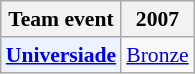<table class="wikitable" style="font-size: 90%; text-align:center">
<tr>
<th>Team event</th>
<th>2007</th>
</tr>
<tr>
<td bgcolor="#ECF2FF"; align="left"><strong><a href='#'>Universiade</a></strong></td>
<td> <a href='#'>Bronze</a></td>
</tr>
</table>
